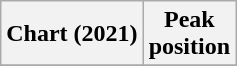<table class="wikitable sortable plainrowheaders" style="text-align:center">
<tr>
<th scope="col">Chart (2021)</th>
<th scope="col">Peak<br>position</th>
</tr>
<tr>
</tr>
</table>
